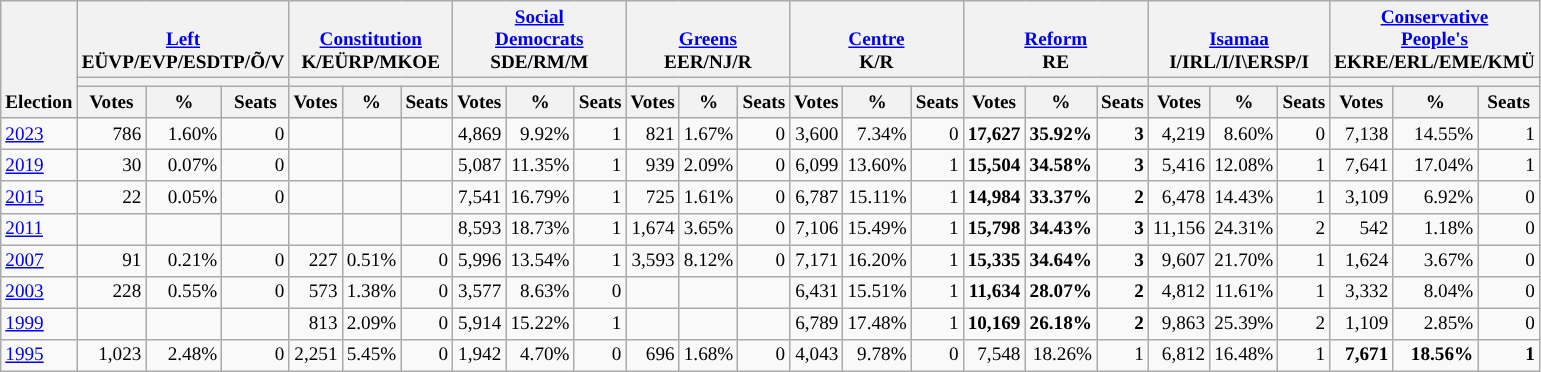<table class="wikitable" border="1" style="font-size:80%; text-align:right;">
<tr>
<th style="text-align:left;" valign=bottom rowspan=3>Election</th>
<th valign=bottom colspan=3><a href='#'>Left</a><br>EÜVP/EVP/ESDTP/Õ/V</th>
<th valign=bottom colspan=3><a href='#'>Constitution</a><br>K/EÜRP/MKOE</th>
<th valign=bottom colspan=3><a href='#'>Social<br>Democrats</a><br>SDE/RM/M</th>
<th valign=bottom colspan=3><a href='#'>Greens</a><br>EER/NJ/R</th>
<th valign=bottom colspan=3><a href='#'>Centre</a><br>K/R</th>
<th valign=bottom colspan=3><a href='#'>Reform</a><br>RE</th>
<th valign=bottom colspan=3><a href='#'>Isamaa</a><br>I/IRL/I/I\ERSP/I</th>
<th valign=bottom colspan=3><a href='#'>Conservative<br>People's</a><br>EKRE/ERL/EME/KMÜ</th>
</tr>
<tr>
<th colspan=3 style="background:"></th>
<th colspan=3 style="background:"></th>
<th colspan=3 style="background:"></th>
<th colspan=3 style="background:"></th>
<th colspan=3 style="background:"></th>
<th colspan=3 style="background:"></th>
<th colspan=3 style="background:"></th>
<th colspan=3 style="background:"></th>
</tr>
<tr>
<th>Votes</th>
<th>%</th>
<th>Seats</th>
<th>Votes</th>
<th>%</th>
<th>Seats</th>
<th>Votes</th>
<th>%</th>
<th>Seats</th>
<th>Votes</th>
<th>%</th>
<th>Seats</th>
<th>Votes</th>
<th>%</th>
<th>Seats</th>
<th>Votes</th>
<th>%</th>
<th>Seats</th>
<th>Votes</th>
<th>%</th>
<th>Seats</th>
<th>Votes</th>
<th>%</th>
<th>Seats</th>
</tr>
<tr>
<td align=left><a href='#'>2023</a></td>
<td>786</td>
<td>1.60%</td>
<td>0</td>
<td></td>
<td></td>
<td></td>
<td>4,869</td>
<td>9.92%</td>
<td>1</td>
<td>821</td>
<td>1.67%</td>
<td>0</td>
<td>3,600</td>
<td>7.34%</td>
<td>0</td>
<td><strong>17,627</strong></td>
<td><strong>35.92%</strong></td>
<td><strong>3</strong></td>
<td>4,219</td>
<td>8.60%</td>
<td>0</td>
<td>7,138</td>
<td>14.55%</td>
<td>1</td>
</tr>
<tr>
<td align=left><a href='#'>2019</a></td>
<td>30</td>
<td>0.07%</td>
<td>0</td>
<td></td>
<td></td>
<td></td>
<td>5,087</td>
<td>11.35%</td>
<td>1</td>
<td>939</td>
<td>2.09%</td>
<td>0</td>
<td>6,099</td>
<td>13.60%</td>
<td>1</td>
<td><strong>15,504</strong></td>
<td><strong>34.58%</strong></td>
<td><strong>3</strong></td>
<td>5,416</td>
<td>12.08%</td>
<td>1</td>
<td>7,641</td>
<td>17.04%</td>
<td>1</td>
</tr>
<tr>
<td align=left><a href='#'>2015</a></td>
<td>22</td>
<td>0.05%</td>
<td>0</td>
<td></td>
<td></td>
<td></td>
<td>7,541</td>
<td>16.79%</td>
<td>1</td>
<td>725</td>
<td>1.61%</td>
<td>0</td>
<td>6,787</td>
<td>15.11%</td>
<td>1</td>
<td><strong>14,984</strong></td>
<td><strong>33.37%</strong></td>
<td><strong>2</strong></td>
<td>6,478</td>
<td>14.43%</td>
<td>1</td>
<td>3,109</td>
<td>6.92%</td>
<td>0</td>
</tr>
<tr>
<td align=left><a href='#'>2011</a></td>
<td></td>
<td></td>
<td></td>
<td></td>
<td></td>
<td></td>
<td>8,593</td>
<td>18.73%</td>
<td>1</td>
<td>1,674</td>
<td>3.65%</td>
<td>0</td>
<td>7,106</td>
<td>15.49%</td>
<td>1</td>
<td><strong>15,798</strong></td>
<td><strong>34.43%</strong></td>
<td><strong>3</strong></td>
<td>11,156</td>
<td>24.31%</td>
<td>2</td>
<td>542</td>
<td>1.18%</td>
<td>0</td>
</tr>
<tr>
<td align=left><a href='#'>2007</a></td>
<td>91</td>
<td>0.21%</td>
<td>0</td>
<td>227</td>
<td>0.51%</td>
<td>0</td>
<td>5,996</td>
<td>13.54%</td>
<td>1</td>
<td>3,593</td>
<td>8.12%</td>
<td>0</td>
<td>7,171</td>
<td>16.20%</td>
<td>1</td>
<td><strong>15,335</strong></td>
<td><strong>34.64%</strong></td>
<td><strong>3</strong></td>
<td>9,607</td>
<td>21.70%</td>
<td>1</td>
<td>1,624</td>
<td>3.67%</td>
<td>0</td>
</tr>
<tr>
<td align=left><a href='#'>2003</a></td>
<td>228</td>
<td>0.55%</td>
<td>0</td>
<td>573</td>
<td>1.38%</td>
<td>0</td>
<td>3,577</td>
<td>8.63%</td>
<td>0</td>
<td></td>
<td></td>
<td></td>
<td>6,431</td>
<td>15.51%</td>
<td>1</td>
<td><strong>11,634</strong></td>
<td><strong>28.07%</strong></td>
<td><strong>2</strong></td>
<td>4,812</td>
<td>11.61%</td>
<td>1</td>
<td>3,332</td>
<td>8.04%</td>
<td>0</td>
</tr>
<tr>
<td align=left><a href='#'>1999</a></td>
<td></td>
<td></td>
<td></td>
<td>813</td>
<td>2.09%</td>
<td>0</td>
<td>5,914</td>
<td>15.22%</td>
<td>1</td>
<td></td>
<td></td>
<td></td>
<td>6,789</td>
<td>17.48%</td>
<td>1</td>
<td><strong>10,169</strong></td>
<td><strong>26.18%</strong></td>
<td><strong>2</strong></td>
<td>9,863</td>
<td>25.39%</td>
<td>2</td>
<td>1,109</td>
<td>2.85%</td>
<td>0</td>
</tr>
<tr>
<td align=left><a href='#'>1995</a></td>
<td>1,023</td>
<td>2.48%</td>
<td>0</td>
<td>2,251</td>
<td>5.45%</td>
<td>0</td>
<td>1,942</td>
<td>4.70%</td>
<td>0</td>
<td>696</td>
<td>1.68%</td>
<td>0</td>
<td>4,043</td>
<td>9.78%</td>
<td>0</td>
<td>7,548</td>
<td>18.26%</td>
<td>1</td>
<td>6,812</td>
<td>16.48%</td>
<td>1</td>
<td><strong>7,671</strong></td>
<td><strong>18.56%</strong></td>
<td><strong>1</strong></td>
</tr>
</table>
